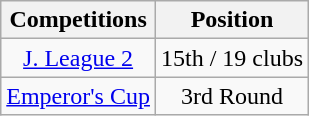<table class="wikitable" style="text-align:center;">
<tr>
<th>Competitions</th>
<th>Position</th>
</tr>
<tr>
<td><a href='#'>J. League 2</a></td>
<td>15th / 19 clubs</td>
</tr>
<tr>
<td><a href='#'>Emperor's Cup</a></td>
<td>3rd Round</td>
</tr>
</table>
